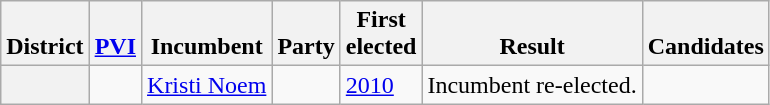<table class=wikitable>
<tr valign=bottom>
<th>District</th>
<th><a href='#'>PVI</a></th>
<th>Incumbent</th>
<th>Party</th>
<th>First<br>elected</th>
<th>Result</th>
<th>Candidates</th>
</tr>
<tr>
<th></th>
<td></td>
<td><a href='#'>Kristi Noem</a></td>
<td></td>
<td><a href='#'>2010</a></td>
<td>Incumbent re-elected.</td>
<td nowrap></td>
</tr>
</table>
